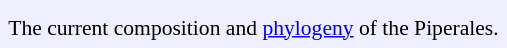<table style="text-align:left; padding:2.5px; background:#eef">
<tr>
<td></td>
</tr>
<tr style="font-size:90%;">
<td colspan=2>The current composition and <a href='#'>phylogeny</a> of the Piperales.</td>
</tr>
</table>
